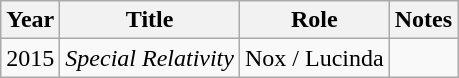<table class="wikitable sortable">
<tr>
<th>Year</th>
<th>Title</th>
<th>Role</th>
<th class="unsortable">Notes</th>
</tr>
<tr>
<td>2015</td>
<td><em>Special Relativity</em></td>
<td>Nox / Lucinda</td>
<td></td>
</tr>
</table>
